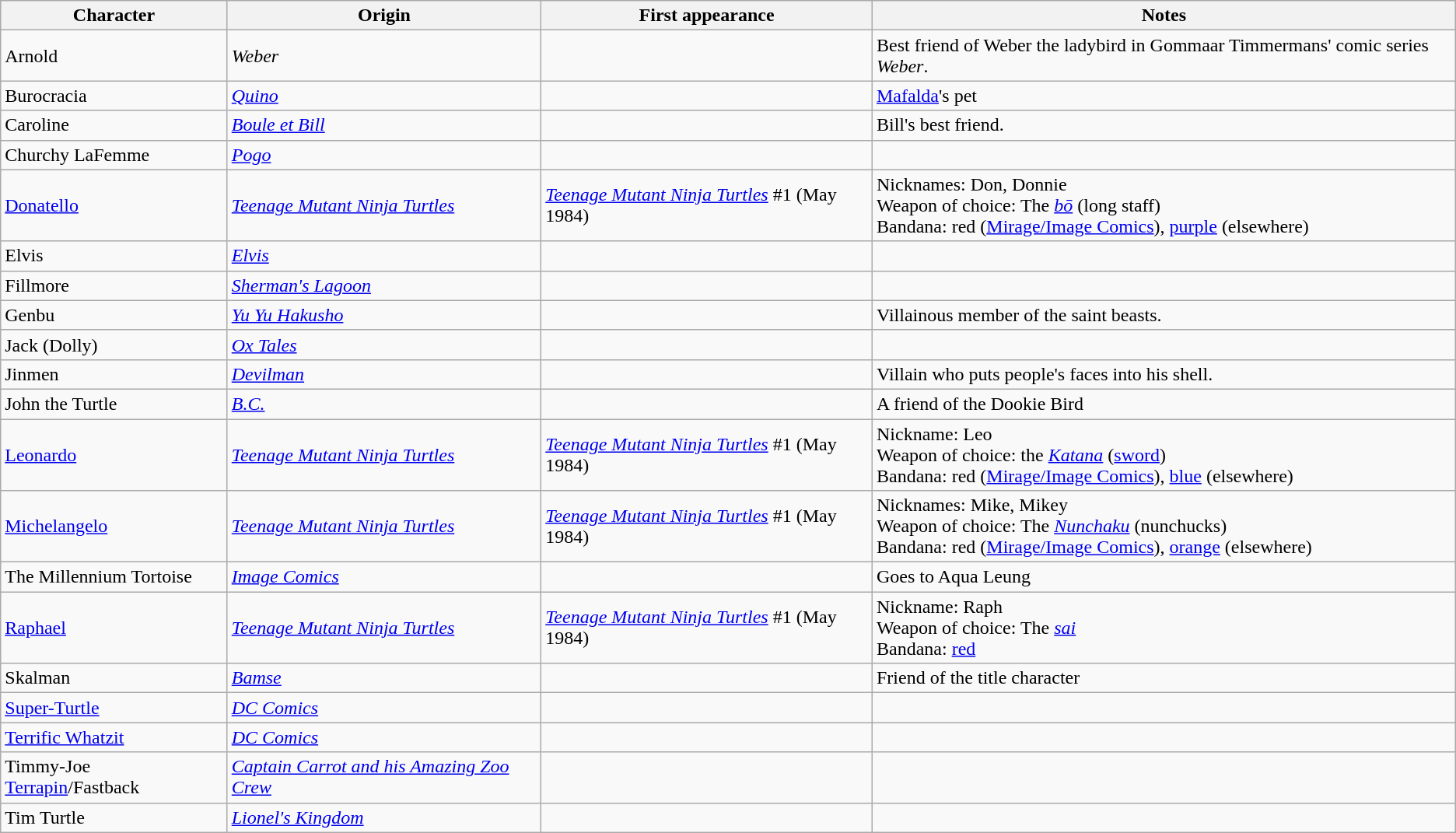<table class="wikitable sortable">
<tr>
<th>Character</th>
<th>Origin</th>
<th>First appearance</th>
<th>Notes</th>
</tr>
<tr>
<td>Arnold</td>
<td><em>Weber</em></td>
<td></td>
<td>Best friend of Weber the ladybird in Gommaar Timmermans' comic series <em>Weber</em>. </td>
</tr>
<tr>
<td>Burocracia</td>
<td><em><a href='#'>Quino</a></em></td>
<td></td>
<td><a href='#'>Mafalda</a>'s pet</td>
</tr>
<tr>
<td>Caroline</td>
<td><em><a href='#'>Boule et Bill</a></em></td>
<td></td>
<td>Bill's best friend.</td>
</tr>
<tr>
<td>Churchy LaFemme</td>
<td><em><a href='#'>Pogo</a></em></td>
<td></td>
<td></td>
</tr>
<tr>
<td><a href='#'>Donatello</a></td>
<td><em><a href='#'>Teenage Mutant Ninja Turtles</a></em></td>
<td><em><a href='#'>Teenage Mutant Ninja Turtles</a></em> #1 (May 1984)</td>
<td>Nicknames: Don, Donnie<br>Weapon of choice: The <em><a href='#'>bō</a></em> (long staff)<br>Bandana: red (<a href='#'>Mirage/Image Comics</a>), <a href='#'>purple</a> (elsewhere)</td>
</tr>
<tr>
<td>Elvis</td>
<td><em><a href='#'>Elvis</a></em></td>
<td></td>
<td></td>
</tr>
<tr>
<td>Fillmore</td>
<td><em><a href='#'>Sherman's Lagoon</a></em></td>
<td></td>
<td></td>
</tr>
<tr>
<td>Genbu</td>
<td><em><a href='#'>Yu Yu Hakusho</a></em></td>
<td></td>
<td>Villainous member of the saint beasts.</td>
</tr>
<tr>
<td>Jack (Dolly)</td>
<td><em><a href='#'>Ox Tales</a></em></td>
<td></td>
<td></td>
</tr>
<tr>
<td>Jinmen</td>
<td><em><a href='#'>Devilman</a></em></td>
<td></td>
<td>Villain who puts people's faces into his shell.</td>
</tr>
<tr>
<td>John the Turtle</td>
<td><em><a href='#'>B.C.</a></em></td>
<td></td>
<td>A friend of the Dookie Bird</td>
</tr>
<tr>
<td><a href='#'>Leonardo</a></td>
<td><em><a href='#'>Teenage Mutant Ninja Turtles</a></em></td>
<td><em><a href='#'>Teenage Mutant Ninja Turtles</a></em> #1 (May 1984)</td>
<td>Nickname: Leo<br>Weapon of choice: the <em><a href='#'>Katana</a></em> (<a href='#'>sword</a>)<br>Bandana: red (<a href='#'>Mirage/Image Comics</a>), <a href='#'>blue</a> (elsewhere)</td>
</tr>
<tr>
<td><a href='#'>Michelangelo</a></td>
<td><em><a href='#'>Teenage Mutant Ninja Turtles</a></em></td>
<td><em><a href='#'>Teenage Mutant Ninja Turtles</a></em> #1 (May 1984)</td>
<td>Nicknames: Mike, Mikey<br>Weapon of choice: The <em><a href='#'>Nunchaku</a></em> (nunchucks)<br>Bandana: red (<a href='#'>Mirage/Image Comics</a>), <a href='#'>orange</a> (elsewhere)</td>
</tr>
<tr>
<td>The Millennium Tortoise</td>
<td><em><a href='#'>Image Comics</a></em></td>
<td></td>
<td>Goes to Aqua Leung</td>
</tr>
<tr>
<td><a href='#'>Raphael</a></td>
<td><em><a href='#'>Teenage Mutant Ninja Turtles</a></em></td>
<td><em><a href='#'>Teenage Mutant Ninja Turtles</a></em> #1 (May 1984)</td>
<td>Nickname: Raph<br>Weapon of choice: The <em><a href='#'>sai</a></em><br>Bandana: <a href='#'>red</a></td>
</tr>
<tr>
<td>Skalman</td>
<td><em><a href='#'>Bamse</a></em></td>
<td></td>
<td>Friend of the title character</td>
</tr>
<tr>
<td><a href='#'>Super-Turtle</a></td>
<td><em><a href='#'>DC Comics</a></em></td>
<td></td>
<td></td>
</tr>
<tr>
<td><a href='#'>Terrific Whatzit</a></td>
<td><em><a href='#'>DC Comics</a></em></td>
<td></td>
<td></td>
</tr>
<tr>
<td>Timmy-Joe <a href='#'>Terrapin</a>/Fastback</td>
<td><em><a href='#'>Captain Carrot and his Amazing Zoo Crew</a></em></td>
<td></td>
<td></td>
</tr>
<tr>
<td>Tim Turtle</td>
<td><em><a href='#'>Lionel's Kingdom</a></em></td>
<td></td>
</tr>
</table>
